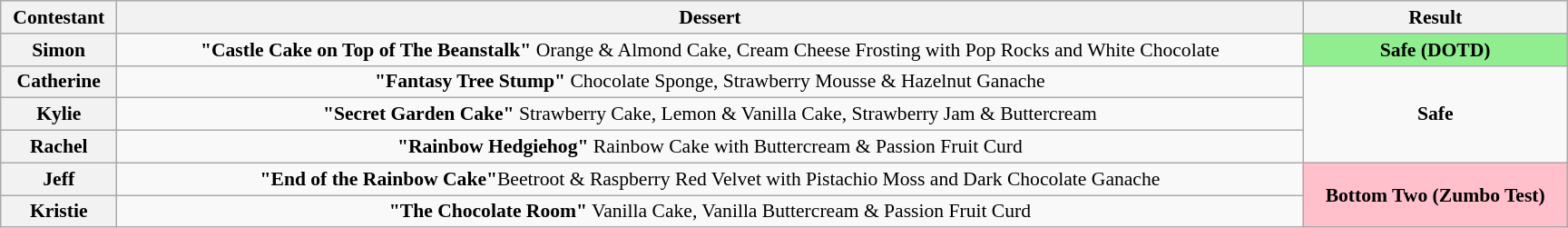<table class="wikitable plainrowheaders" style="text-align:center; font-size:90%; width:80em;">
<tr>
<th>Contestant</th>
<th>Dessert</th>
<th>Result</th>
</tr>
<tr>
<th>Simon</th>
<td><strong>"Castle Cake on Top of The Beanstalk"</strong> Orange & Almond Cake, Cream Cheese Frosting with Pop Rocks and White Chocolate</td>
<td style="background:lightgreen;"><strong>Safe (DOTD)</strong></td>
</tr>
<tr>
<th>Catherine</th>
<td><strong>"Fantasy Tree Stump"</strong> Chocolate Sponge, Strawberry Mousse & Hazelnut Ganache</td>
<td rowspan="3"><strong>Safe</strong></td>
</tr>
<tr>
<th>Kylie</th>
<td><strong>"Secret Garden Cake"</strong> Strawberry Cake, Lemon & Vanilla Cake, Strawberry Jam & Buttercream</td>
</tr>
<tr>
<th>Rachel</th>
<td><strong>"Rainbow Hedgiehog"</strong> Rainbow Cake with Buttercream & Passion Fruit Curd</td>
</tr>
<tr>
<th>Jeff</th>
<td><strong>"End of the Rainbow Cake"</strong>Beetroot & Raspberry Red Velvet with Pistachio Moss and Dark Chocolate Ganache</td>
<td rowspan="2" style="background:pink;"><strong>Bottom Two (Zumbo Test)</strong></td>
</tr>
<tr>
<th>Kristie</th>
<td><strong>"The Chocolate Room"</strong> Vanilla Cake, Vanilla Buttercream & Passion Fruit Curd</td>
</tr>
</table>
